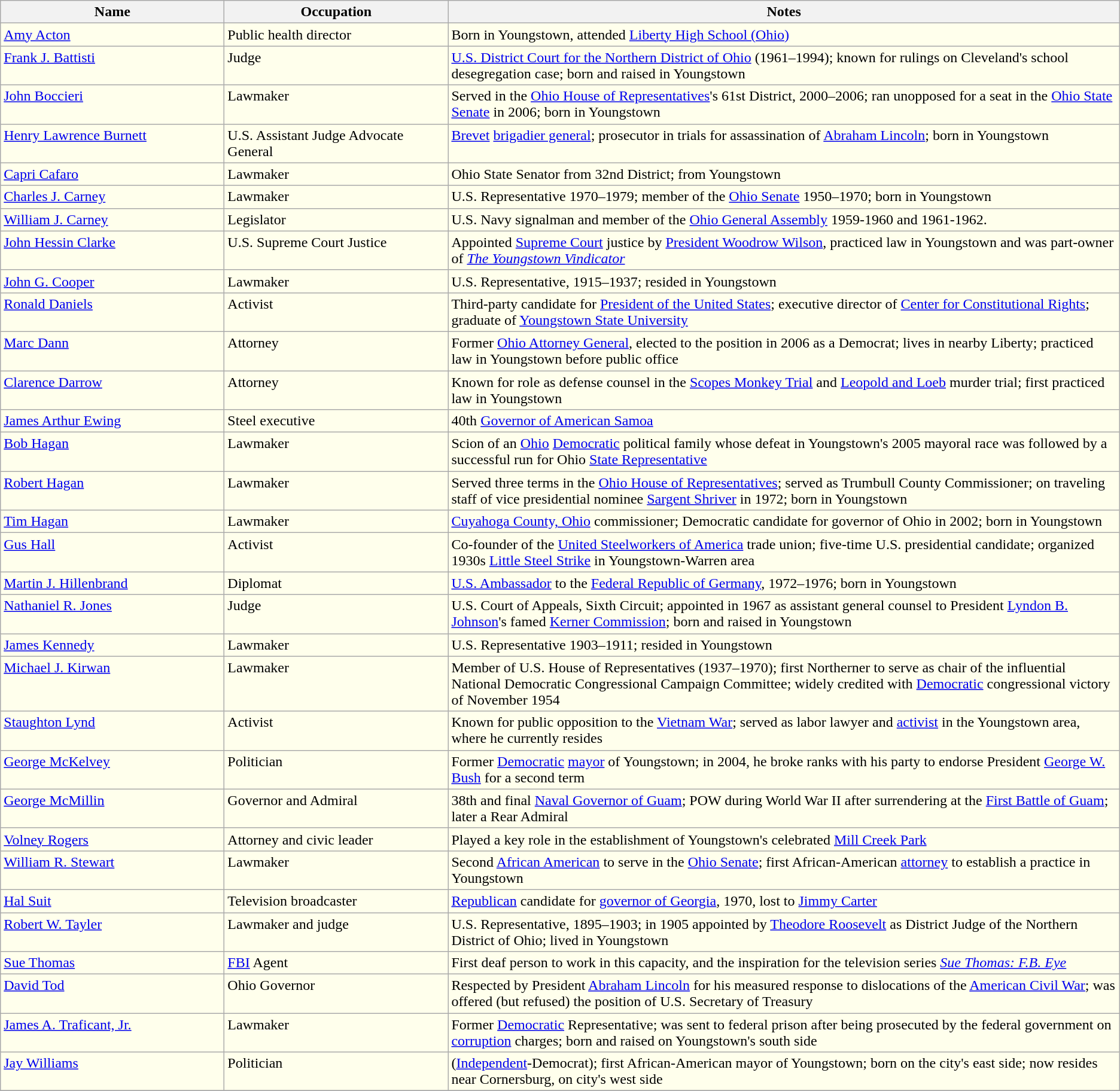<table class="wikitable sortable">
<tr align=left>
<th style="width:20%;">Name</th>
<th style="width:20%;">Occupation</th>
<th style="width:60%;">Notes</th>
</tr>
<tr style="vertical-align:top; background:#ffffec;">
<td><a href='#'>Amy Acton</a></td>
<td>Public health director</td>
<td>Born in Youngstown, attended <a href='#'>Liberty High School (Ohio)</a></td>
</tr>
<tr style="vertical-align:top; background:#ffffec;">
<td><a href='#'>Frank J. Battisti</a></td>
<td>Judge</td>
<td><a href='#'>U.S. District Court for the Northern District of Ohio</a> (1961–1994); known for rulings on Cleveland's school desegregation case; born and raised in Youngstown</td>
</tr>
<tr style="vertical-align:top; background:#ffffec;">
<td><a href='#'>John Boccieri</a></td>
<td>Lawmaker</td>
<td>Served in the <a href='#'>Ohio House of Representatives</a>'s 61st District, 2000–2006; ran unopposed for a seat in the <a href='#'>Ohio State Senate</a> in 2006; born in Youngstown</td>
</tr>
<tr style="vertical-align:top; background:#ffffec;">
<td><a href='#'>Henry Lawrence Burnett</a></td>
<td>U.S. Assistant Judge Advocate General</td>
<td><a href='#'>Brevet</a> <a href='#'>brigadier general</a>; prosecutor in trials for assassination of <a href='#'>Abraham Lincoln</a>; born in Youngstown</td>
</tr>
<tr style="vertical-align:top; background:#ffffec;">
<td><a href='#'>Capri Cafaro</a></td>
<td>Lawmaker</td>
<td>Ohio State Senator from 32nd District; from Youngstown</td>
</tr>
<tr style="vertical-align:top; background:#ffffec;">
<td><a href='#'>Charles J. Carney</a></td>
<td>Lawmaker</td>
<td>U.S. Representative 1970–1979; member of the <a href='#'>Ohio Senate</a> 1950–1970; born in Youngstown</td>
</tr>
<tr style="vertical-align:top; background:#ffffec;">
<td><a href='#'>William J. Carney</a></td>
<td>Legislator</td>
<td>U.S. Navy signalman and member of the <a href='#'>Ohio General Assembly</a> 1959-1960 and 1961-1962.</td>
</tr>
<tr style="vertical-align:top; background:#ffffec;">
<td><a href='#'>John Hessin Clarke</a></td>
<td>U.S. Supreme Court Justice</td>
<td>Appointed <a href='#'>Supreme Court</a> justice by <a href='#'>President Woodrow Wilson</a>, practiced law in Youngstown and was part-owner of <em><a href='#'>The Youngstown Vindicator</a></em></td>
</tr>
<tr style="vertical-align:top; background:#ffffec;">
<td><a href='#'>John G. Cooper</a></td>
<td>Lawmaker</td>
<td>U.S. Representative, 1915–1937; resided in Youngstown</td>
</tr>
<tr style="vertical-align:top; background:#ffffec;">
<td><a href='#'>Ronald Daniels</a></td>
<td>Activist</td>
<td>Third-party candidate for <a href='#'>President of the United States</a>; executive director of <a href='#'>Center for Constitutional Rights</a>; graduate of <a href='#'>Youngstown State University</a></td>
</tr>
<tr style="vertical-align:top; background:#ffffec;">
<td><a href='#'>Marc Dann</a></td>
<td>Attorney</td>
<td>Former <a href='#'>Ohio Attorney General</a>, elected to the position in 2006 as a Democrat; lives in nearby Liberty; practiced law in Youngstown before public office</td>
</tr>
<tr style="vertical-align:top; background:#ffffec;">
<td><a href='#'>Clarence Darrow</a></td>
<td>Attorney</td>
<td>Known for role as defense counsel in the <a href='#'>Scopes Monkey Trial</a> and <a href='#'>Leopold and Loeb</a> murder trial; first practiced law in Youngstown</td>
</tr>
<tr style="vertical-align:top; background:#ffffec;">
<td><a href='#'>James Arthur Ewing</a></td>
<td>Steel executive</td>
<td>40th <a href='#'>Governor of American Samoa</a></td>
</tr>
<tr style="vertical-align:top; background:#ffffec;">
<td><a href='#'>Bob Hagan</a></td>
<td>Lawmaker</td>
<td>Scion of an <a href='#'>Ohio</a> <a href='#'>Democratic</a> political family whose defeat in Youngstown's 2005 mayoral race was followed by a successful run for Ohio <a href='#'>State Representative</a></td>
</tr>
<tr style="vertical-align:top; background:#ffffec;">
<td><a href='#'>Robert Hagan</a></td>
<td>Lawmaker</td>
<td>Served three terms in the <a href='#'>Ohio House of Representatives</a>; served as Trumbull County Commissioner; on traveling staff of vice presidential nominee <a href='#'>Sargent Shriver</a> in 1972; born in Youngstown</td>
</tr>
<tr style="vertical-align:top; background:#ffffec;">
<td><a href='#'>Tim Hagan</a></td>
<td>Lawmaker</td>
<td><a href='#'>Cuyahoga County, Ohio</a> commissioner; Democratic candidate for governor of Ohio in 2002; born in Youngstown</td>
</tr>
<tr style="vertical-align:top; background:#ffffec;">
<td><a href='#'>Gus Hall</a></td>
<td>Activist</td>
<td>Co-founder of the <a href='#'>United Steelworkers of America</a> trade union; five-time U.S. presidential candidate; organized 1930s <a href='#'>Little Steel Strike</a> in Youngstown-Warren area</td>
</tr>
<tr style="vertical-align:top; background:#ffffec;">
<td><a href='#'>Martin J. Hillenbrand</a></td>
<td>Diplomat</td>
<td><a href='#'>U.S. Ambassador</a> to the <a href='#'>Federal Republic of Germany</a>, 1972–1976; born in Youngstown</td>
</tr>
<tr style="vertical-align:top; background:#ffffec;">
<td><a href='#'>Nathaniel R. Jones</a></td>
<td>Judge</td>
<td>U.S. Court of Appeals, Sixth Circuit; appointed in 1967 as assistant general counsel to President <a href='#'>Lyndon B. Johnson</a>'s famed <a href='#'>Kerner Commission</a>; born and raised in Youngstown</td>
</tr>
<tr style="vertical-align:top; background:#ffffec;">
<td><a href='#'>James Kennedy</a></td>
<td>Lawmaker</td>
<td>U.S. Representative 1903–1911; resided in Youngstown</td>
</tr>
<tr style="vertical-align:top; background:#ffffec;">
<td><a href='#'>Michael J. Kirwan</a></td>
<td>Lawmaker</td>
<td>Member of U.S. House of Representatives (1937–1970); first Northerner to serve as chair of the influential National Democratic Congressional Campaign Committee; widely credited with <a href='#'>Democratic</a> congressional victory of November 1954</td>
</tr>
<tr style="vertical-align:top; background:#ffffec;">
<td><a href='#'>Staughton Lynd</a></td>
<td>Activist</td>
<td>Known for public opposition to the <a href='#'>Vietnam War</a>; served as labor lawyer and <a href='#'>activist</a> in the Youngstown area, where he currently resides</td>
</tr>
<tr style="vertical-align:top; background:#ffffec;">
<td><a href='#'>George McKelvey</a></td>
<td>Politician</td>
<td>Former <a href='#'>Democratic</a> <a href='#'>mayor</a> of Youngstown; in 2004, he broke ranks with his party to endorse President <a href='#'>George W. Bush</a> for a second term</td>
</tr>
<tr style="vertical-align:top; background:#ffffec;">
<td><a href='#'>George McMillin</a></td>
<td>Governor and Admiral</td>
<td>38th and final <a href='#'>Naval Governor of Guam</a>; POW during World War II after surrendering at the <a href='#'>First Battle of Guam</a>; later a Rear Admiral</td>
</tr>
<tr style="vertical-align:top; background:#ffffec;">
<td><a href='#'>Volney Rogers</a></td>
<td>Attorney and civic leader</td>
<td>Played a key role in the establishment of Youngstown's celebrated <a href='#'>Mill Creek Park</a></td>
</tr>
<tr style="vertical-align:top; background:#ffffec;">
<td><a href='#'>William R. Stewart</a></td>
<td>Lawmaker</td>
<td>Second <a href='#'>African American</a> to serve in the <a href='#'>Ohio Senate</a>; first African-American <a href='#'>attorney</a> to establish a practice in Youngstown</td>
</tr>
<tr style="vertical-align:top; background:#ffffec;">
<td><a href='#'>Hal Suit</a></td>
<td>Television broadcaster</td>
<td><a href='#'>Republican</a> candidate for <a href='#'>governor of Georgia</a>, 1970, lost to <a href='#'>Jimmy Carter</a></td>
</tr>
<tr style="vertical-align:top; background:#ffffec;">
<td><a href='#'>Robert W. Tayler</a></td>
<td>Lawmaker and judge</td>
<td>U.S. Representative, 1895–1903; in 1905 appointed by <a href='#'>Theodore Roosevelt</a> as District Judge of the Northern District of Ohio; lived in Youngstown</td>
</tr>
<tr style="vertical-align:top; background:#ffffec;">
<td><a href='#'>Sue Thomas</a></td>
<td><a href='#'>FBI</a> Agent</td>
<td>First deaf person to work in this capacity, and the inspiration for the television series <em><a href='#'>Sue Thomas: F.B. Eye</a></em></td>
</tr>
<tr style="vertical-align:top; background:#ffffec;">
<td><a href='#'>David Tod</a></td>
<td>Ohio Governor</td>
<td>Respected by President <a href='#'>Abraham Lincoln</a> for his measured response to dislocations of the <a href='#'>American Civil War</a>; was offered (but refused) the position of U.S. Secretary of Treasury</td>
</tr>
<tr style="vertical-align:top; background:#ffffec;">
<td><a href='#'>James A. Traficant, Jr.</a></td>
<td>Lawmaker</td>
<td>Former <a href='#'>Democratic</a> Representative; was sent to federal prison after being prosecuted by the federal government on <a href='#'>corruption</a> charges; born and raised on Youngstown's south side</td>
</tr>
<tr style="vertical-align:top; background:#ffffec;">
<td><a href='#'>Jay Williams</a></td>
<td>Politician</td>
<td>(<a href='#'>Independent</a>-Democrat); first African-American mayor of Youngstown; born on the city's east side; now resides near Cornersburg, on city's west side</td>
</tr>
<tr style="vertical-align:top; background:#ffffec;">
</tr>
</table>
